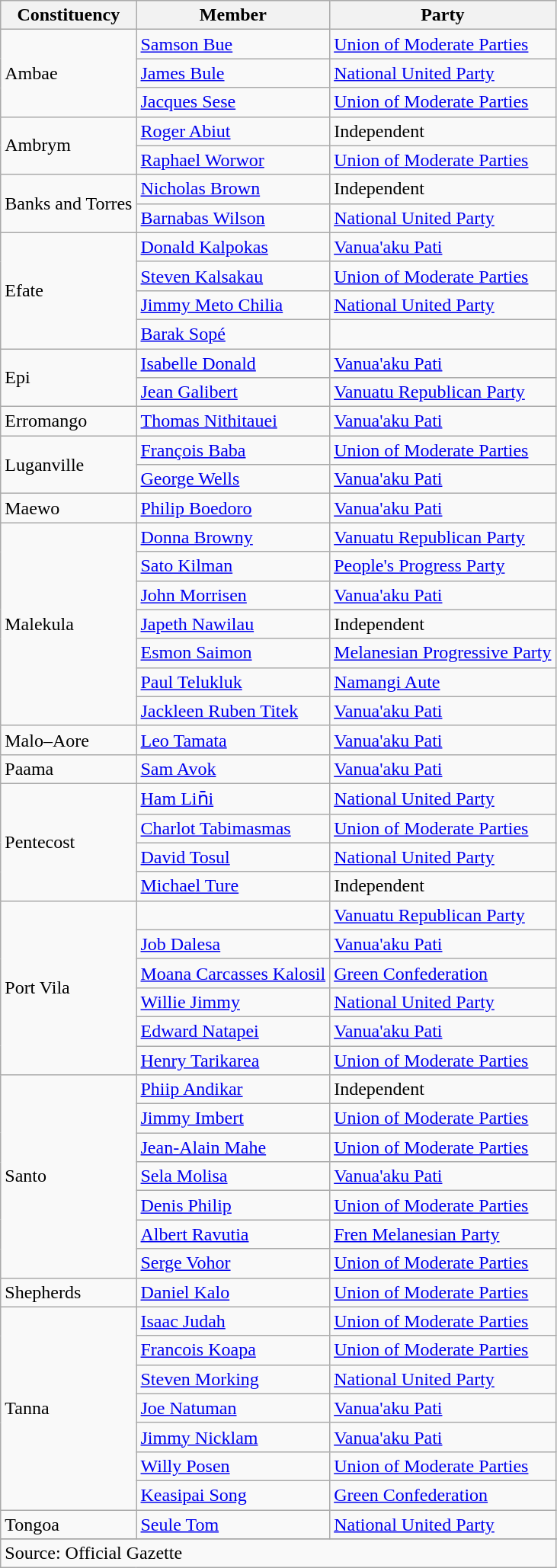<table class="wikitable sortable">
<tr>
<th>Constituency</th>
<th>Member</th>
<th>Party</th>
</tr>
<tr>
<td rowspan=3>Ambae</td>
<td><a href='#'>Samson Bue</a></td>
<td><a href='#'>Union of Moderate Parties</a></td>
</tr>
<tr>
<td><a href='#'>James Bule</a></td>
<td><a href='#'>National United Party</a></td>
</tr>
<tr>
<td><a href='#'>Jacques Sese</a></td>
<td><a href='#'>Union of Moderate Parties</a></td>
</tr>
<tr>
<td rowspan=2>Ambrym</td>
<td><a href='#'>Roger Abiut</a></td>
<td>Independent</td>
</tr>
<tr>
<td><a href='#'>Raphael Worwor</a></td>
<td><a href='#'>Union of Moderate Parties</a></td>
</tr>
<tr>
<td rowspan=2>Banks and Torres</td>
<td><a href='#'>Nicholas Brown</a></td>
<td>Independent</td>
</tr>
<tr>
<td><a href='#'>Barnabas Wilson</a></td>
<td><a href='#'>National United Party</a></td>
</tr>
<tr>
<td rowspan=4>Efate</td>
<td><a href='#'>Donald Kalpokas</a></td>
<td><a href='#'>Vanua'aku Pati</a></td>
</tr>
<tr>
<td><a href='#'>Steven Kalsakau</a></td>
<td><a href='#'>Union of Moderate Parties</a></td>
</tr>
<tr>
<td><a href='#'>Jimmy Meto Chilia</a></td>
<td><a href='#'>National United Party</a></td>
</tr>
<tr>
<td><a href='#'>Barak Sopé</a></td>
<td></td>
</tr>
<tr>
<td rowspan=2>Epi</td>
<td><a href='#'>Isabelle Donald</a></td>
<td><a href='#'>Vanua'aku Pati</a></td>
</tr>
<tr>
<td><a href='#'>Jean Galibert</a></td>
<td><a href='#'>Vanuatu Republican Party</a></td>
</tr>
<tr>
<td>Erromango</td>
<td><a href='#'>Thomas Nithitauei</a></td>
<td><a href='#'>Vanua'aku Pati</a></td>
</tr>
<tr>
<td rowspan=2>Luganville</td>
<td><a href='#'>François Baba</a></td>
<td><a href='#'>Union of Moderate Parties</a></td>
</tr>
<tr>
<td><a href='#'>George Wells</a></td>
<td><a href='#'>Vanua'aku Pati</a></td>
</tr>
<tr>
<td>Maewo</td>
<td><a href='#'>Philip Boedoro</a></td>
<td><a href='#'>Vanua'aku Pati</a></td>
</tr>
<tr>
<td rowspan=7>Malekula</td>
<td><a href='#'>Donna Browny</a></td>
<td><a href='#'>Vanuatu Republican Party</a></td>
</tr>
<tr>
<td><a href='#'>Sato Kilman</a></td>
<td><a href='#'>People's Progress Party</a></td>
</tr>
<tr>
<td><a href='#'>John Morrisen</a></td>
<td><a href='#'>Vanua'aku Pati</a></td>
</tr>
<tr>
<td><a href='#'>Japeth Nawilau</a></td>
<td>Independent</td>
</tr>
<tr>
<td><a href='#'>Esmon Saimon</a></td>
<td><a href='#'>Melanesian Progressive Party</a></td>
</tr>
<tr>
<td><a href='#'>Paul Telukluk</a></td>
<td><a href='#'>Namangi Aute</a></td>
</tr>
<tr>
<td><a href='#'>Jackleen Ruben Titek</a></td>
<td><a href='#'>Vanua'aku Pati</a></td>
</tr>
<tr>
<td>Malo–Aore</td>
<td><a href='#'>Leo Tamata</a></td>
<td><a href='#'>Vanua'aku Pati</a></td>
</tr>
<tr>
<td>Paama</td>
<td><a href='#'>Sam Avok</a></td>
<td><a href='#'>Vanua'aku Pati</a></td>
</tr>
<tr>
<td rowspan=4>Pentecost</td>
<td><a href='#'>Ham Lin̄i</a></td>
<td><a href='#'>National United Party</a></td>
</tr>
<tr>
<td><a href='#'>Charlot Tabimasmas</a></td>
<td><a href='#'>Union of Moderate Parties</a></td>
</tr>
<tr>
<td><a href='#'>David Tosul</a></td>
<td><a href='#'>National United Party</a></td>
</tr>
<tr>
<td><a href='#'>Michael Ture</a></td>
<td>Independent</td>
</tr>
<tr>
<td rowspan=6>Port Vila</td>
<td></td>
<td><a href='#'>Vanuatu Republican Party</a></td>
</tr>
<tr>
<td><a href='#'>Job Dalesa</a></td>
<td><a href='#'>Vanua'aku Pati</a></td>
</tr>
<tr>
<td><a href='#'>Moana Carcasses Kalosil</a></td>
<td><a href='#'>Green Confederation</a></td>
</tr>
<tr>
<td><a href='#'>Willie Jimmy</a></td>
<td><a href='#'>National United Party</a></td>
</tr>
<tr>
<td><a href='#'>Edward Natapei</a></td>
<td><a href='#'>Vanua'aku Pati</a></td>
</tr>
<tr>
<td><a href='#'>Henry Tarikarea</a></td>
<td><a href='#'>Union of Moderate Parties</a></td>
</tr>
<tr>
<td rowspan=7>Santo</td>
<td><a href='#'>Phiip Andikar</a></td>
<td>Independent</td>
</tr>
<tr>
<td><a href='#'>Jimmy Imbert</a></td>
<td><a href='#'>Union of Moderate Parties</a></td>
</tr>
<tr>
<td><a href='#'>Jean-Alain Mahe</a></td>
<td><a href='#'>Union of Moderate Parties</a></td>
</tr>
<tr>
<td><a href='#'>Sela Molisa</a></td>
<td><a href='#'>Vanua'aku Pati</a></td>
</tr>
<tr>
<td><a href='#'>Denis Philip</a></td>
<td><a href='#'>Union of Moderate Parties</a></td>
</tr>
<tr>
<td><a href='#'>Albert Ravutia</a></td>
<td><a href='#'>Fren Melanesian Party</a></td>
</tr>
<tr>
<td><a href='#'>Serge Vohor</a></td>
<td><a href='#'>Union of Moderate Parties</a></td>
</tr>
<tr>
<td>Shepherds</td>
<td><a href='#'>Daniel Kalo</a></td>
<td><a href='#'>Union of Moderate Parties</a></td>
</tr>
<tr>
<td rowspan=7>Tanna</td>
<td><a href='#'>Isaac Judah</a></td>
<td><a href='#'>Union of Moderate Parties</a></td>
</tr>
<tr>
<td><a href='#'>Francois Koapa</a></td>
<td><a href='#'>Union of Moderate Parties</a></td>
</tr>
<tr>
<td><a href='#'>Steven Morking</a></td>
<td><a href='#'>National United Party</a></td>
</tr>
<tr>
<td><a href='#'>Joe Natuman</a></td>
<td><a href='#'>Vanua'aku Pati</a></td>
</tr>
<tr>
<td><a href='#'>Jimmy Nicklam</a></td>
<td><a href='#'>Vanua'aku Pati</a></td>
</tr>
<tr>
<td><a href='#'>Willy Posen</a></td>
<td><a href='#'>Union of Moderate Parties</a></td>
</tr>
<tr>
<td><a href='#'>Keasipai Song</a></td>
<td><a href='#'>Green Confederation</a></td>
</tr>
<tr>
<td>Tongoa</td>
<td><a href='#'>Seule Tom</a></td>
<td><a href='#'>National United Party</a></td>
</tr>
<tr>
</tr>
<tr class=sortbottom>
<td colspan=4 align=left>Source: Official Gazette</td>
</tr>
</table>
